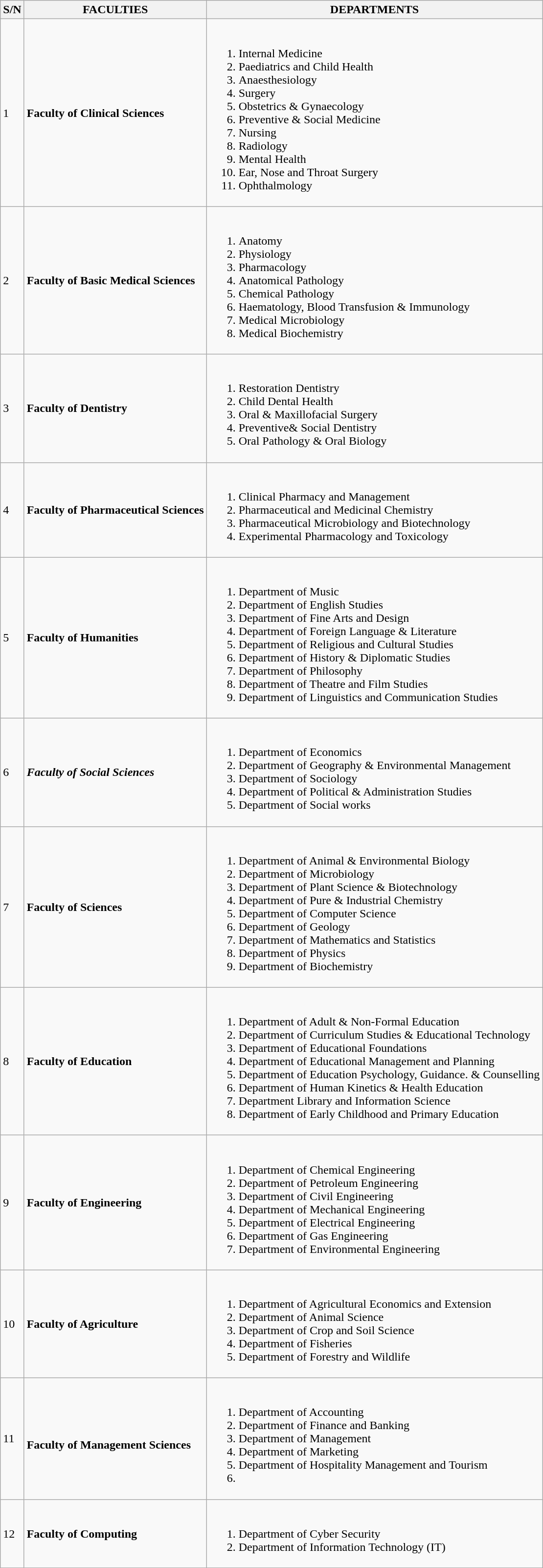<table class="wikitable">
<tr>
<th>S/N</th>
<th>FACULTIES</th>
<th>DEPARTMENTS</th>
</tr>
<tr>
<td>1</td>
<td><strong>Faculty of Clinical Sciences</strong></td>
<td><br><ol><li>Internal Medicine</li><li>Paediatrics and Child Health</li><li>Anaesthesiology</li><li>Surgery</li><li>Obstetrics & Gynaecology</li><li>Preventive & Social Medicine</li><li>Nursing</li><li>Radiology</li><li>Mental Health</li><li>Ear, Nose and Throat Surgery</li><li>Ophthalmology</li></ol></td>
</tr>
<tr>
<td>2</td>
<td><strong>Faculty of Basic Medical Sciences</strong></td>
<td><br><ol><li>Anatomy</li><li>Physiology</li><li>Pharmacology</li><li>Anatomical Pathology</li><li>Chemical Pathology</li><li>Haematology, Blood Transfusion & Immunology</li><li>Medical Microbiology</li><li>Medical Biochemistry</li></ol></td>
</tr>
<tr>
<td>3</td>
<td><strong>Faculty of Dentistry</strong></td>
<td><br><ol><li>Restoration Dentistry</li><li>Child Dental Health</li><li>Oral & Maxillofacial Surgery</li><li>Preventive& Social Dentistry</li><li>Oral Pathology & Oral Biology</li></ol></td>
</tr>
<tr>
<td>4</td>
<td><strong>Faculty of Pharmaceutical Sciences</strong></td>
<td><br><ol><li>Clinical Pharmacy and Management</li><li>Pharmaceutical and Medicinal Chemistry</li><li>Pharmaceutical Microbiology and Biotechnology</li><li>Experimental Pharmacology and Toxicology</li></ol></td>
</tr>
<tr>
<td>5</td>
<td><strong>Faculty of Humanities</strong></td>
<td><br><ol><li>Department of Music</li><li>Department of English Studies</li><li>Department of Fine Arts and Design</li><li>Department of Foreign Language & Literature</li><li>Department of Religious and Cultural Studies</li><li>Department of History & Diplomatic Studies</li><li>Department of Philosophy</li><li>Department of Theatre and Film Studies</li><li>Department of Linguistics and Communication Studies</li></ol></td>
</tr>
<tr>
<td>6</td>
<td><strong><em>Faculty of Social Sciences</em></strong></td>
<td><br><ol><li>Department of Economics</li><li>Department of Geography & Environmental Management</li><li>Department of Sociology</li><li>Department of Political & Administration Studies</li><li>Department of Social works</li></ol></td>
</tr>
<tr>
<td>7</td>
<td><strong>Faculty of Sciences</strong></td>
<td><br><ol><li>Department of Animal & Environmental Biology</li><li>Department of Microbiology</li><li>Department of Plant Science & Biotechnology</li><li>Department of Pure & Industrial Chemistry</li><li>Department of Computer Science</li><li>Department of Geology</li><li>Department of Mathematics and Statistics</li><li>Department of Physics</li><li>Department of Biochemistry</li></ol></td>
</tr>
<tr>
<td>8</td>
<td><strong>Faculty of Education</strong></td>
<td><br><ol><li>Department of Adult & Non-Formal Education</li><li>Department of Curriculum Studies & Educational Technology</li><li>Department of Educational Foundations</li><li>Department of Educational Management and Planning</li><li>Department of Education Psychology, Guidance. & Counselling</li><li>Department of Human Kinetics & Health Education</li><li>Department Library and Information Science</li><li>Department of Early Childhood and Primary Education</li></ol></td>
</tr>
<tr>
<td>9</td>
<td><strong> Faculty of Engineering </strong></td>
<td><br><ol><li>Department of Chemical Engineering</li><li>Department of Petroleum Engineering</li><li>Department of Civil Engineering</li><li>Department of Mechanical Engineering</li><li>Department of Electrical Engineering</li><li>Department of Gas Engineering</li><li>Department of Environmental Engineering</li></ol></td>
</tr>
<tr>
<td>10</td>
<td><strong>Faculty of Agriculture</strong></td>
<td><br><ol><li>Department of Agricultural Economics and Extension</li><li>Department of Animal Science</li><li>Department of Crop and Soil Science</li><li>Department of Fisheries</li><li>Department of Forestry and Wildlife</li></ol></td>
</tr>
<tr>
<td>11</td>
<td><br><strong>Faculty of Management Sciences</strong></td>
<td><br><ol><li>Department of Accounting</li><li>Department of Finance and Banking</li><li>Department of Management</li><li>Department of Marketing</li><li>Department of Hospitality Management and Tourism</li><li></li></ol></td>
</tr>
<tr>
<td>12</td>
<td><strong>Faculty of Computing</strong></td>
<td><br><ol><li>Department of Cyber Security</li><li>Department of Information Technology (IT)</li></ol></td>
</tr>
</table>
